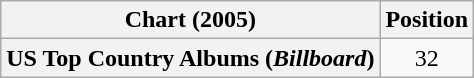<table class="wikitable plainrowheaders" style="text-align:center">
<tr>
<th scope="col">Chart (2005)</th>
<th scope="col">Position</th>
</tr>
<tr>
<th scope="row">US Top Country Albums (<em>Billboard</em>)</th>
<td>32</td>
</tr>
</table>
